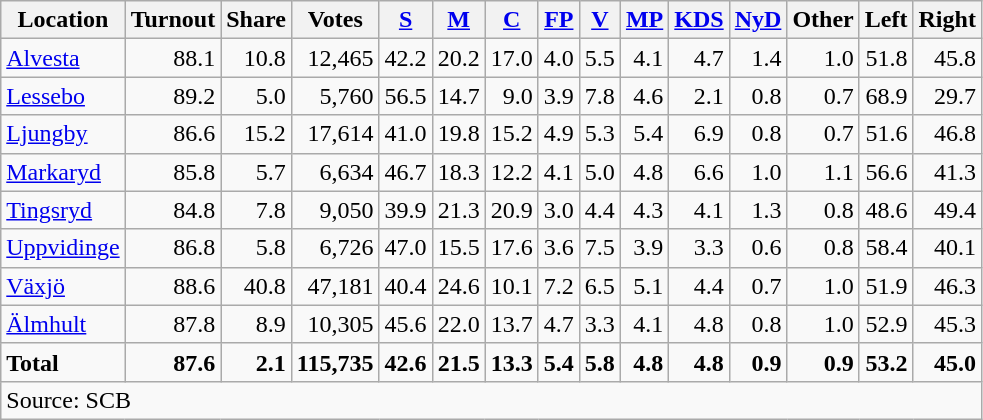<table class="wikitable sortable" style=text-align:right>
<tr>
<th>Location</th>
<th>Turnout</th>
<th>Share</th>
<th>Votes</th>
<th><a href='#'>S</a></th>
<th><a href='#'>M</a></th>
<th><a href='#'>C</a></th>
<th><a href='#'>FP</a></th>
<th><a href='#'>V</a></th>
<th><a href='#'>MP</a></th>
<th><a href='#'>KDS</a></th>
<th><a href='#'>NyD</a></th>
<th>Other</th>
<th>Left</th>
<th>Right</th>
</tr>
<tr>
<td align=left><a href='#'>Alvesta</a></td>
<td>88.1</td>
<td>10.8</td>
<td>12,465</td>
<td>42.2</td>
<td>20.2</td>
<td>17.0</td>
<td>4.0</td>
<td>5.5</td>
<td>4.1</td>
<td>4.7</td>
<td>1.4</td>
<td>1.0</td>
<td>51.8</td>
<td>45.8</td>
</tr>
<tr>
<td align=left><a href='#'>Lessebo</a></td>
<td>89.2</td>
<td>5.0</td>
<td>5,760</td>
<td>56.5</td>
<td>14.7</td>
<td>9.0</td>
<td>3.9</td>
<td>7.8</td>
<td>4.6</td>
<td>2.1</td>
<td>0.8</td>
<td>0.7</td>
<td>68.9</td>
<td>29.7</td>
</tr>
<tr>
<td align=left><a href='#'>Ljungby</a></td>
<td>86.6</td>
<td>15.2</td>
<td>17,614</td>
<td>41.0</td>
<td>19.8</td>
<td>15.2</td>
<td>4.9</td>
<td>5.3</td>
<td>5.4</td>
<td>6.9</td>
<td>0.8</td>
<td>0.7</td>
<td>51.6</td>
<td>46.8</td>
</tr>
<tr>
<td align=left><a href='#'>Markaryd</a></td>
<td>85.8</td>
<td>5.7</td>
<td>6,634</td>
<td>46.7</td>
<td>18.3</td>
<td>12.2</td>
<td>4.1</td>
<td>5.0</td>
<td>4.8</td>
<td>6.6</td>
<td>1.0</td>
<td>1.1</td>
<td>56.6</td>
<td>41.3</td>
</tr>
<tr>
<td align=left><a href='#'>Tingsryd</a></td>
<td>84.8</td>
<td>7.8</td>
<td>9,050</td>
<td>39.9</td>
<td>21.3</td>
<td>20.9</td>
<td>3.0</td>
<td>4.4</td>
<td>4.3</td>
<td>4.1</td>
<td>1.3</td>
<td>0.8</td>
<td>48.6</td>
<td>49.4</td>
</tr>
<tr>
<td align=left><a href='#'>Uppvidinge</a></td>
<td>86.8</td>
<td>5.8</td>
<td>6,726</td>
<td>47.0</td>
<td>15.5</td>
<td>17.6</td>
<td>3.6</td>
<td>7.5</td>
<td>3.9</td>
<td>3.3</td>
<td>0.6</td>
<td>0.8</td>
<td>58.4</td>
<td>40.1</td>
</tr>
<tr>
<td align=left><a href='#'>Växjö</a></td>
<td>88.6</td>
<td>40.8</td>
<td>47,181</td>
<td>40.4</td>
<td>24.6</td>
<td>10.1</td>
<td>7.2</td>
<td>6.5</td>
<td>5.1</td>
<td>4.4</td>
<td>0.7</td>
<td>1.0</td>
<td>51.9</td>
<td>46.3</td>
</tr>
<tr>
<td align=left><a href='#'>Älmhult</a></td>
<td>87.8</td>
<td>8.9</td>
<td>10,305</td>
<td>45.6</td>
<td>22.0</td>
<td>13.7</td>
<td>4.7</td>
<td>3.3</td>
<td>4.1</td>
<td>4.8</td>
<td>0.8</td>
<td>1.0</td>
<td>52.9</td>
<td>45.3</td>
</tr>
<tr>
<td align=left><strong>Total</strong></td>
<td><strong>87.6</strong></td>
<td><strong>2.1</strong></td>
<td><strong>115,735</strong></td>
<td><strong>42.6</strong></td>
<td><strong>21.5</strong></td>
<td><strong>13.3</strong></td>
<td><strong>5.4</strong></td>
<td><strong>5.8</strong></td>
<td><strong>4.8</strong></td>
<td><strong>4.8</strong></td>
<td><strong>0.9</strong></td>
<td><strong>0.9</strong></td>
<td><strong>53.2</strong></td>
<td><strong>45.0</strong></td>
</tr>
<tr>
<td align=left colspan=15>Source: SCB </td>
</tr>
</table>
